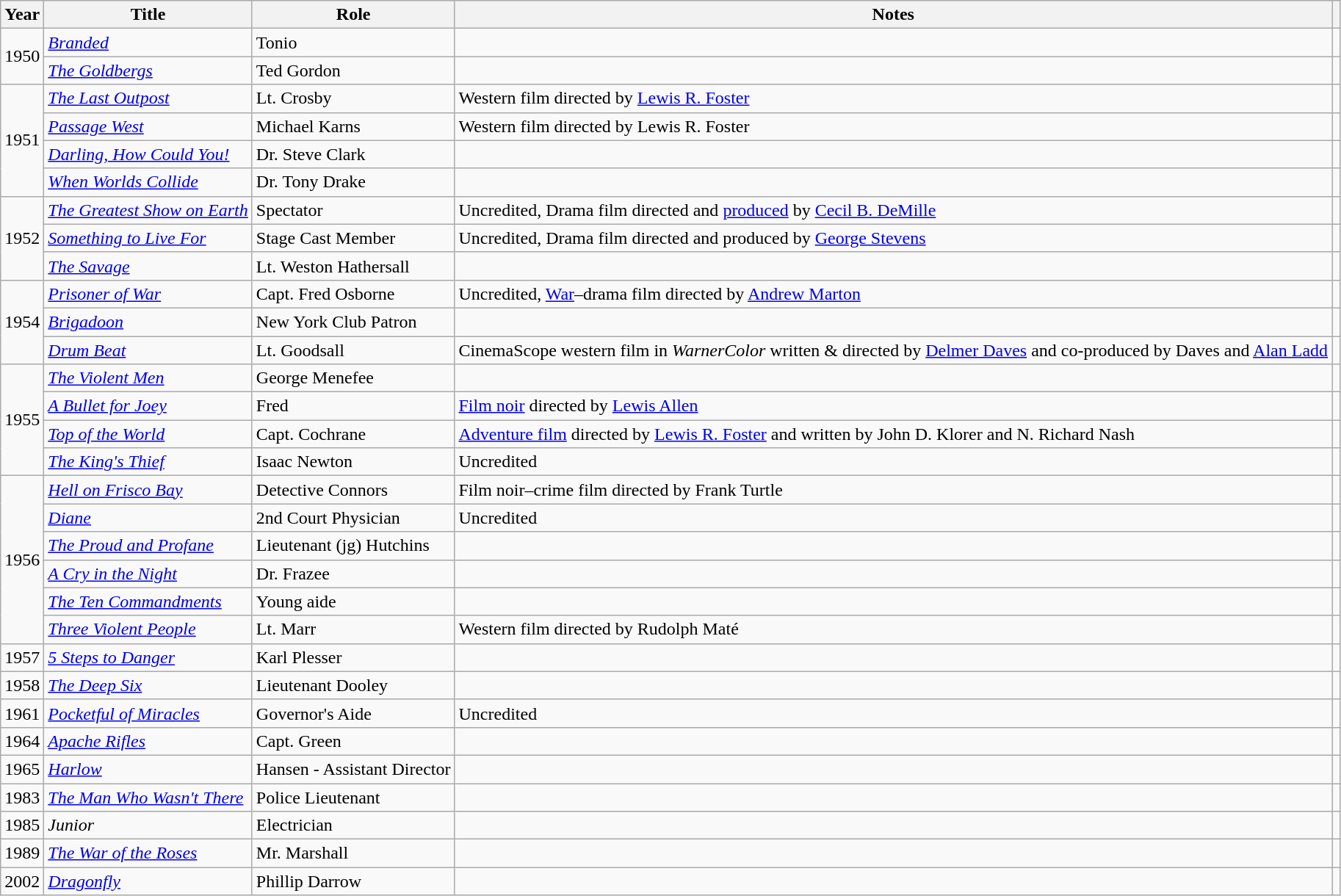<table class="wikitable sortable">
<tr>
<th>Year</th>
<th>Title</th>
<th>Role</th>
<th class="unsortable">Notes</th>
<th class="unsortable"></th>
</tr>
<tr>
<td rowspan="2">1950</td>
<td><em><a href='#'>Branded</a></em></td>
<td>Tonio</td>
<td></td>
<td></td>
</tr>
<tr>
<td><em><a href='#'>The Goldbergs</a></em></td>
<td>Ted Gordon</td>
<td></td>
<td></td>
</tr>
<tr>
<td rowspan="4">1951</td>
<td><em><a href='#'>The Last Outpost</a></em></td>
<td>Lt. Crosby</td>
<td>Western film directed by <a href='#'>Lewis R. Foster</a></td>
<td></td>
</tr>
<tr>
<td><em><a href='#'>Passage West</a></em></td>
<td>Michael Karns</td>
<td>Western film directed by Lewis R. Foster</td>
<td></td>
</tr>
<tr>
<td><em><a href='#'>Darling, How Could You!</a></em></td>
<td>Dr. Steve Clark</td>
<td></td>
<td></td>
</tr>
<tr>
<td><em><a href='#'>When Worlds Collide</a></em></td>
<td>Dr. Tony Drake</td>
<td></td>
<td></td>
</tr>
<tr>
<td rowspan="3">1952</td>
<td><em><a href='#'>The Greatest Show on Earth</a></em></td>
<td>Spectator</td>
<td>Uncredited, Drama film directed and <a href='#'>produced</a> by <a href='#'>Cecil B. DeMille</a></td>
<td></td>
</tr>
<tr>
<td><em><a href='#'>Something to Live For</a></em></td>
<td>Stage Cast Member</td>
<td>Uncredited, Drama film directed and produced by <a href='#'>George Stevens</a></td>
<td></td>
</tr>
<tr>
<td><em><a href='#'>The Savage</a></em></td>
<td>Lt. Weston Hathersall</td>
<td></td>
<td></td>
</tr>
<tr>
<td rowspan="3">1954</td>
<td><em><a href='#'>Prisoner of War</a></em></td>
<td>Capt. Fred Osborne</td>
<td>Uncredited, <a href='#'>War</a>–drama film directed by <a href='#'>Andrew Marton</a></td>
<td></td>
</tr>
<tr>
<td><em><a href='#'>Brigadoon</a></em></td>
<td>New York Club Patron</td>
<td></td>
<td></td>
</tr>
<tr>
<td><em><a href='#'>Drum Beat</a></em></td>
<td>Lt. Goodsall</td>
<td>CinemaScope western film in <em>WarnerColor</em> written & directed by <a href='#'>Delmer Daves</a> and co-produced by Daves and <a href='#'>Alan Ladd</a></td>
<td></td>
</tr>
<tr>
<td rowspan="4">1955</td>
<td><em><a href='#'>The Violent Men</a></em></td>
<td>George Menefee</td>
<td></td>
<td></td>
</tr>
<tr>
<td><em><a href='#'>A Bullet for Joey</a></em></td>
<td>Fred</td>
<td><a href='#'>Film noir</a> directed by  <a href='#'>Lewis Allen</a></td>
<td></td>
</tr>
<tr>
<td><em><a href='#'>Top of the World</a></em></td>
<td>Capt. Cochrane</td>
<td><a href='#'>Adventure film</a> directed by <a href='#'>Lewis R. Foster</a> and written by John D. Klorer and N. Richard Nash</td>
<td></td>
</tr>
<tr>
<td><em><a href='#'>The King's Thief</a></em></td>
<td>Isaac Newton</td>
<td>Uncredited</td>
<td></td>
</tr>
<tr>
<td rowspan="6">1956</td>
<td><em><a href='#'>Hell on Frisco Bay</a></em></td>
<td>Detective Connors</td>
<td>Film noir–crime film directed by Frank Turtle</td>
<td></td>
</tr>
<tr>
<td><em><a href='#'>Diane</a></em></td>
<td>2nd Court Physician</td>
<td>Uncredited</td>
<td></td>
</tr>
<tr>
<td><em><a href='#'>The Proud and Profane</a></em></td>
<td>Lieutenant (jg) Hutchins</td>
<td></td>
<td></td>
</tr>
<tr>
<td><em><a href='#'>A Cry in the Night</a></em></td>
<td>Dr. Frazee</td>
<td></td>
<td></td>
</tr>
<tr>
<td><em><a href='#'>The Ten Commandments</a></em></td>
<td>Young aide</td>
<td></td>
<td></td>
</tr>
<tr>
<td><em><a href='#'>Three Violent People</a></em></td>
<td>Lt. Marr</td>
<td>Western film directed by Rudolph Maté</td>
<td></td>
</tr>
<tr>
<td>1957</td>
<td><em><a href='#'>5 Steps to Danger</a></em></td>
<td>Karl Plesser</td>
<td></td>
<td></td>
</tr>
<tr>
<td>1958</td>
<td><em><a href='#'>The Deep Six</a></em></td>
<td>Lieutenant Dooley</td>
<td></td>
<td></td>
</tr>
<tr>
<td>1961</td>
<td><em><a href='#'>Pocketful of Miracles</a></em></td>
<td>Governor's Aide</td>
<td>Uncredited</td>
<td></td>
</tr>
<tr>
<td>1964</td>
<td><em><a href='#'>Apache Rifles</a></em></td>
<td>Capt. Green</td>
<td></td>
<td></td>
</tr>
<tr>
<td>1965</td>
<td><em><a href='#'>Harlow</a></em></td>
<td>Hansen - Assistant Director</td>
<td></td>
<td></td>
</tr>
<tr>
<td>1983</td>
<td><em><a href='#'>The Man Who Wasn't There</a></em></td>
<td>Police Lieutenant</td>
<td></td>
<td></td>
</tr>
<tr>
<td>1985</td>
<td><em>Junior</em></td>
<td>Electrician</td>
<td></td>
<td></td>
</tr>
<tr>
<td>1989</td>
<td><em><a href='#'>The War of the Roses</a></em></td>
<td>Mr. Marshall</td>
<td></td>
<td></td>
</tr>
<tr>
<td>2002</td>
<td><em><a href='#'>Dragonfly</a></em></td>
<td>Phillip Darrow</td>
<td></td>
<td></td>
</tr>
</table>
